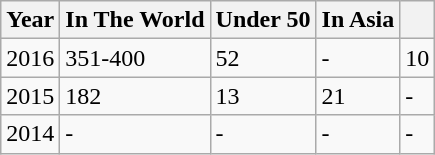<table class="wikitable sortable">
<tr>
<th>Year</th>
<th>In The World</th>
<th>Under 50</th>
<th>In Asia</th>
<th></th>
</tr>
<tr>
<td>2016</td>
<td>351-400</td>
<td>52</td>
<td>-</td>
<td>10</td>
</tr>
<tr>
<td>2015</td>
<td>182</td>
<td>13</td>
<td>21</td>
<td>-</td>
</tr>
<tr>
<td>2014</td>
<td>-</td>
<td>-</td>
<td>-</td>
<td>-</td>
</tr>
</table>
